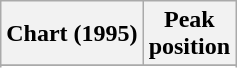<table class="wikitable sortable plainrowheaders" style="text-align:center">
<tr>
<th scope="col">Chart (1995)</th>
<th scope="col">Peak<br>position</th>
</tr>
<tr>
</tr>
<tr>
</tr>
</table>
